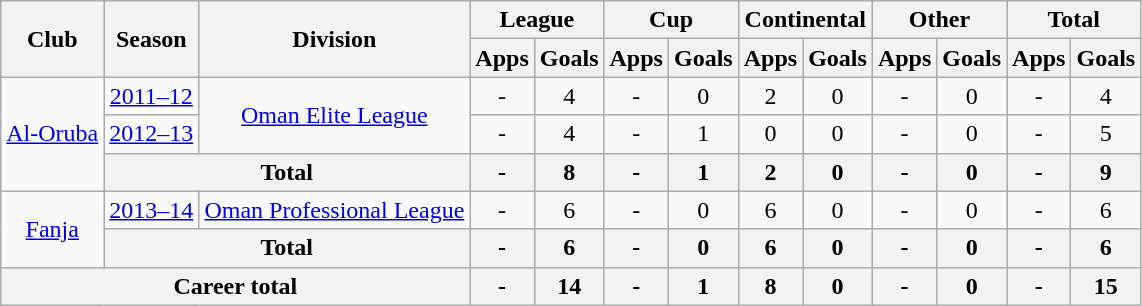<table class="wikitable" style="text-align: center;">
<tr>
<th rowspan="2">Club</th>
<th rowspan="2">Season</th>
<th rowspan="2">Division</th>
<th colspan="2">League</th>
<th colspan="2">Cup</th>
<th colspan="2">Continental</th>
<th colspan="2">Other</th>
<th colspan="2">Total</th>
</tr>
<tr>
<th>Apps</th>
<th>Goals</th>
<th>Apps</th>
<th>Goals</th>
<th>Apps</th>
<th>Goals</th>
<th>Apps</th>
<th>Goals</th>
<th>Apps</th>
<th>Goals</th>
</tr>
<tr>
<td rowspan="3"><a href='#'>Al-Oruba</a></td>
<td><a href='#'>2011–12</a></td>
<td rowspan="2"><a href='#'>Oman Elite League</a></td>
<td>-</td>
<td>4</td>
<td>-</td>
<td>0</td>
<td>2</td>
<td>0</td>
<td>-</td>
<td>0</td>
<td>-</td>
<td>4</td>
</tr>
<tr>
<td><a href='#'>2012–13</a></td>
<td>-</td>
<td>4</td>
<td>-</td>
<td>1</td>
<td>0</td>
<td>0</td>
<td>-</td>
<td>0</td>
<td>-</td>
<td>5</td>
</tr>
<tr>
<th colspan="2">Total</th>
<th>-</th>
<th>8</th>
<th>-</th>
<th>1</th>
<th>2</th>
<th>0</th>
<th>-</th>
<th>0</th>
<th>-</th>
<th>9</th>
</tr>
<tr>
<td rowspan="2"><a href='#'>Fanja</a></td>
<td><a href='#'>2013–14</a></td>
<td rowspan="1"><a href='#'>Oman Professional League</a></td>
<td>-</td>
<td>6</td>
<td>-</td>
<td>0</td>
<td>6</td>
<td>0</td>
<td>-</td>
<td>0</td>
<td>-</td>
<td>6</td>
</tr>
<tr>
<th colspan="2">Total</th>
<th>-</th>
<th>6</th>
<th>-</th>
<th>0</th>
<th>6</th>
<th>0</th>
<th>-</th>
<th>0</th>
<th>-</th>
<th>6</th>
</tr>
<tr>
<th colspan="3">Career total</th>
<th>-</th>
<th>14</th>
<th>-</th>
<th>1</th>
<th>8</th>
<th>0</th>
<th>-</th>
<th>0</th>
<th>-</th>
<th>15</th>
</tr>
</table>
